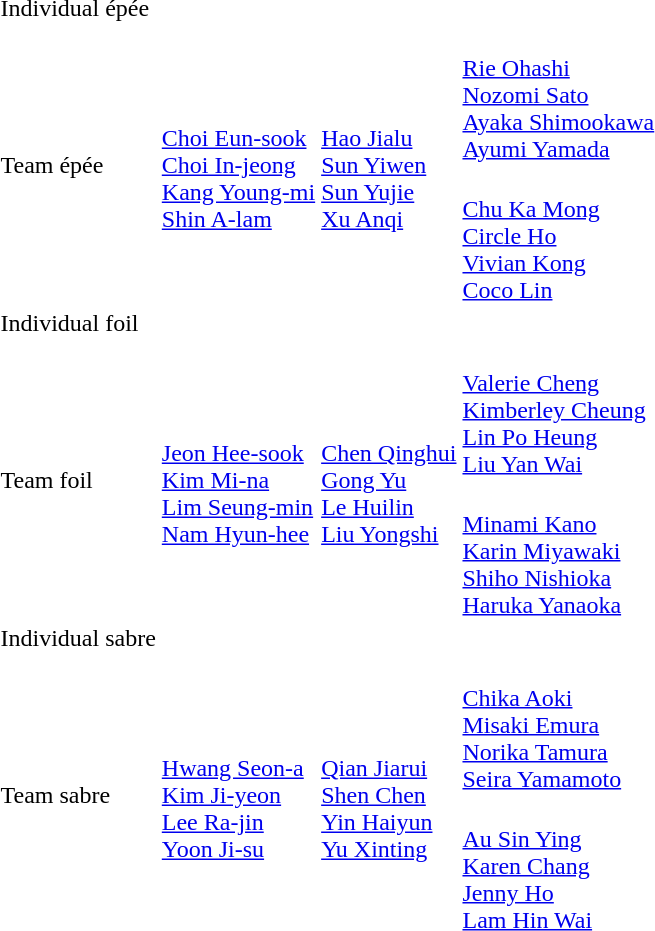<table>
<tr>
<td rowspan=2>Individual épée</td>
<td rowspan=2></td>
<td rowspan=2></td>
<td></td>
</tr>
<tr>
<td></td>
</tr>
<tr>
<td rowspan=2>Team épée</td>
<td rowspan=2><br><a href='#'>Choi Eun-sook</a><br><a href='#'>Choi In-jeong</a><br><a href='#'>Kang Young-mi</a><br><a href='#'>Shin A-lam</a></td>
<td rowspan=2><br><a href='#'>Hao Jialu</a><br><a href='#'>Sun Yiwen</a><br><a href='#'>Sun Yujie</a><br><a href='#'>Xu Anqi</a></td>
<td><br><a href='#'>Rie Ohashi</a><br><a href='#'>Nozomi Sato</a><br><a href='#'>Ayaka Shimookawa</a><br><a href='#'>Ayumi Yamada</a></td>
</tr>
<tr>
<td><br><a href='#'>Chu Ka Mong</a><br><a href='#'>Circle Ho</a><br><a href='#'>Vivian Kong</a><br><a href='#'>Coco Lin</a></td>
</tr>
<tr>
<td rowspan=2>Individual foil</td>
<td rowspan=2></td>
<td rowspan=2></td>
<td></td>
</tr>
<tr>
<td></td>
</tr>
<tr>
<td rowspan=2>Team foil</td>
<td rowspan=2><br><a href='#'>Jeon Hee-sook</a><br><a href='#'>Kim Mi-na</a><br><a href='#'>Lim Seung-min</a><br><a href='#'>Nam Hyun-hee</a></td>
<td rowspan=2><br><a href='#'>Chen Qinghui</a><br><a href='#'>Gong Yu</a><br><a href='#'>Le Huilin</a><br><a href='#'>Liu Yongshi</a></td>
<td><br><a href='#'>Valerie Cheng</a><br><a href='#'>Kimberley Cheung</a><br><a href='#'>Lin Po Heung</a><br><a href='#'>Liu Yan Wai</a></td>
</tr>
<tr>
<td><br><a href='#'>Minami Kano</a><br><a href='#'>Karin Miyawaki</a><br><a href='#'>Shiho Nishioka</a><br><a href='#'>Haruka Yanaoka</a></td>
</tr>
<tr>
<td rowspan=2>Individual sabre</td>
<td rowspan=2></td>
<td rowspan=2></td>
<td></td>
</tr>
<tr>
<td></td>
</tr>
<tr>
<td rowspan=2>Team sabre</td>
<td rowspan=2><br><a href='#'>Hwang Seon-a</a><br><a href='#'>Kim Ji-yeon</a><br><a href='#'>Lee Ra-jin</a><br><a href='#'>Yoon Ji-su</a></td>
<td rowspan=2><br><a href='#'>Qian Jiarui</a><br><a href='#'>Shen Chen</a><br><a href='#'>Yin Haiyun</a><br><a href='#'>Yu Xinting</a></td>
<td><br><a href='#'>Chika Aoki</a><br><a href='#'>Misaki Emura</a><br><a href='#'>Norika Tamura</a><br><a href='#'>Seira Yamamoto</a></td>
</tr>
<tr>
<td><br><a href='#'>Au Sin Ying</a><br><a href='#'>Karen Chang</a><br><a href='#'>Jenny Ho</a><br><a href='#'>Lam Hin Wai</a></td>
</tr>
</table>
